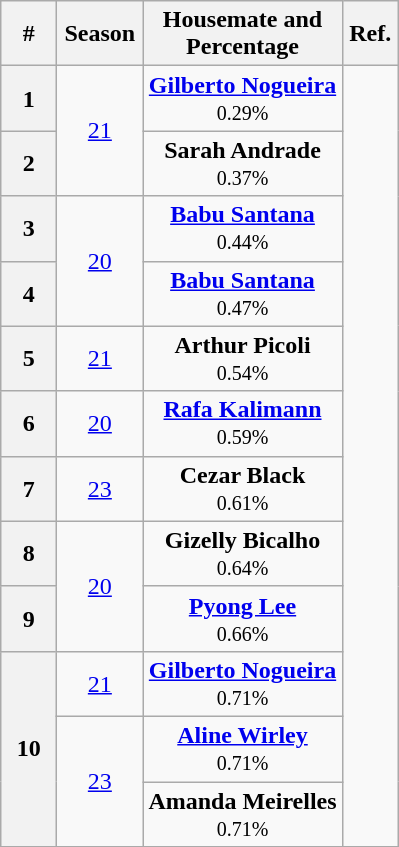<table class="wikitable"; font-size: 90%;">
<tr>
<th width="30">#</th>
<th width="50">Season</th>
<th colspan="2" width="100">Housemate and Percentage</th>
<th width="30">Ref.</th>
</tr>
<tr>
<th>1</th>
<td align="center" rowspan="2"><a href='#'>21</a></td>
<td align="center" colspan="2"><strong><a href='#'>Gilberto Nogueira</a></strong><br><small>0.29% </small></td>
<td rowspan="12" align="center"></td>
</tr>
<tr>
<th>2</th>
<td align="center" colspan="2"><strong>Sarah Andrade</strong><br><small>0.37% </small></td>
</tr>
<tr>
<th>3</th>
<td align="center" rowspan="2"><a href='#'>20</a></td>
<td align="center" colspan="2"><strong><a href='#'>Babu Santana</a></strong><br><small>0.44% </small></td>
</tr>
<tr>
<th>4</th>
<td align="center" colspan="2"><strong><a href='#'>Babu Santana</a></strong><br><small>0.47% </small></td>
</tr>
<tr>
<th>5</th>
<td align="center"><a href='#'>21</a></td>
<td align="center" colspan="2"><strong>Arthur Picoli</strong><br><small>0.54% </small></td>
</tr>
<tr>
<th>6</th>
<td align="center"><a href='#'>20</a></td>
<td align="center" colspan="2"><strong><a href='#'>Rafa Kalimann</a></strong><br><small>0.59% </small></td>
</tr>
<tr>
<th>7</th>
<td align="center"><a href='#'>23</a></td>
<td align="center" colspan="2"><strong>Cezar Black</strong><br><small>0.61% </small></td>
</tr>
<tr>
<th>8</th>
<td align="center" rowspan="2"><a href='#'>20</a></td>
<td align="center" colspan="2"><strong>Gizelly Bicalho</strong><br><small>0.64% </small></td>
</tr>
<tr>
<th>9</th>
<td align="center" colspan="2"><strong><a href='#'>Pyong Lee</a></strong><br><small>0.66% </small></td>
</tr>
<tr>
<th rowspan="3">10</th>
<td align="center"><a href='#'>21</a></td>
<td align="center" colspan="2"><strong><a href='#'>Gilberto Nogueira</a></strong><br><small>0.71% </small></td>
</tr>
<tr>
<td align="center" rowspan="2"><a href='#'>23</a></td>
<td align="center" colspan="2"><strong><a href='#'>Aline Wirley</a></strong><br><small>0.71% </small></td>
</tr>
<tr>
<td align="center" colspan="2"><strong>Amanda Meirelles</strong><br><small>0.71% </small></td>
</tr>
</table>
